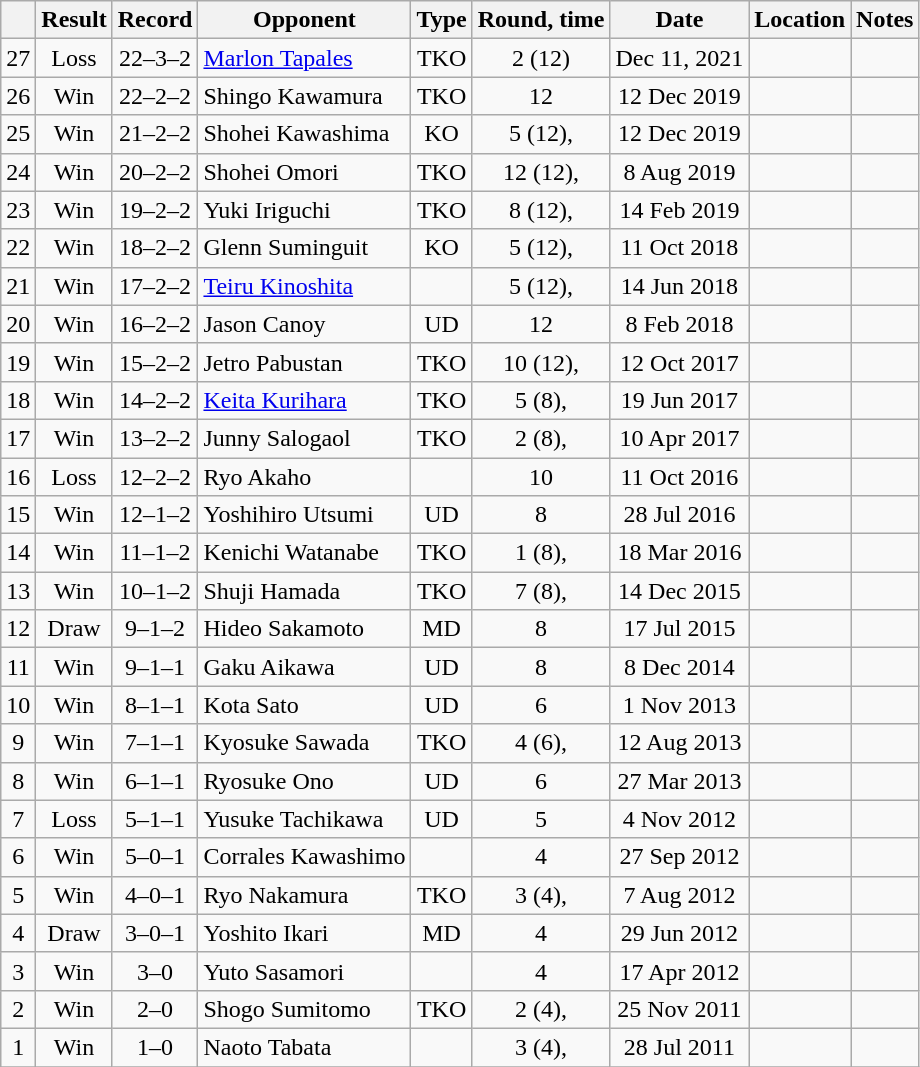<table class="wikitable" style="text-align:center">
<tr>
<th></th>
<th>Result</th>
<th>Record</th>
<th>Opponent</th>
<th>Type</th>
<th>Round, time</th>
<th>Date</th>
<th>Location</th>
<th>Notes</th>
</tr>
<tr>
<td>27</td>
<td>Loss</td>
<td>22–3–2</td>
<td style="text-align:left;"><a href='#'>Marlon Tapales</a></td>
<td>TKO</td>
<td>2 (12)</td>
<td>Dec 11, 2021</td>
<td style="text-align:left;"></td>
<td style="text-align:left;"></td>
</tr>
<tr>
<td>26</td>
<td>Win</td>
<td>22–2–2</td>
<td align=left>Shingo Kawamura</td>
<td>TKO</td>
<td>12</td>
<td>12 Dec 2019</td>
<td align=left></td>
<td align=left></td>
</tr>
<tr>
<td>25</td>
<td>Win</td>
<td>21–2–2</td>
<td align=left>Shohei Kawashima</td>
<td>KO</td>
<td>5 (12), </td>
<td>12 Dec 2019</td>
<td align=left></td>
<td align=left></td>
</tr>
<tr>
<td>24</td>
<td>Win</td>
<td>20–2–2</td>
<td align=left>Shohei Omori</td>
<td>TKO</td>
<td>12 (12), </td>
<td>8 Aug 2019</td>
<td align=left></td>
<td align=left></td>
</tr>
<tr>
<td>23</td>
<td>Win</td>
<td>19–2–2</td>
<td align=left>Yuki Iriguchi</td>
<td>TKO</td>
<td>8 (12), </td>
<td>14 Feb 2019</td>
<td align=left></td>
<td align=left></td>
</tr>
<tr>
<td>22</td>
<td>Win</td>
<td>18–2–2</td>
<td align=left>Glenn Suminguit</td>
<td>KO</td>
<td>5 (12), </td>
<td>11 Oct 2018</td>
<td align=left></td>
<td align=left></td>
</tr>
<tr>
<td>21</td>
<td>Win</td>
<td>17–2–2</td>
<td align=left><a href='#'>Teiru Kinoshita</a></td>
<td></td>
<td>5 (12), </td>
<td>14 Jun 2018</td>
<td align=left></td>
<td align=left></td>
</tr>
<tr>
<td>20</td>
<td>Win</td>
<td>16–2–2</td>
<td align=left>Jason Canoy</td>
<td>UD</td>
<td>12</td>
<td>8 Feb 2018</td>
<td align=left></td>
<td align=left></td>
</tr>
<tr>
<td>19</td>
<td>Win</td>
<td>15–2–2</td>
<td align=left>Jetro Pabustan</td>
<td>TKO</td>
<td>10 (12), </td>
<td>12 Oct 2017</td>
<td align=left></td>
<td align=left></td>
</tr>
<tr>
<td>18</td>
<td>Win</td>
<td>14–2–2</td>
<td align=left><a href='#'>Keita Kurihara</a></td>
<td>TKO</td>
<td>5 (8), </td>
<td>19 Jun 2017</td>
<td align=left></td>
<td></td>
</tr>
<tr>
<td>17</td>
<td>Win</td>
<td>13–2–2</td>
<td align=left>Junny Salogaol</td>
<td>TKO</td>
<td>2 (8), </td>
<td>10 Apr 2017</td>
<td align=left></td>
<td></td>
</tr>
<tr>
<td>16</td>
<td>Loss</td>
<td>12–2–2</td>
<td align=left>Ryo Akaho</td>
<td></td>
<td>10</td>
<td>11 Oct 2016</td>
<td align=left></td>
<td></td>
</tr>
<tr>
<td>15</td>
<td>Win</td>
<td>12–1–2</td>
<td align=left>Yoshihiro Utsumi</td>
<td>UD</td>
<td>8</td>
<td>28 Jul 2016</td>
<td align=left></td>
<td></td>
</tr>
<tr>
<td>14</td>
<td>Win</td>
<td>11–1–2</td>
<td align=left>Kenichi Watanabe</td>
<td>TKO</td>
<td>1 (8), </td>
<td>18 Mar 2016</td>
<td align=left></td>
<td></td>
</tr>
<tr>
<td>13</td>
<td>Win</td>
<td>10–1–2</td>
<td align=left>Shuji Hamada</td>
<td>TKO</td>
<td>7 (8), </td>
<td>14 Dec 2015</td>
<td align=left></td>
<td></td>
</tr>
<tr>
<td>12</td>
<td>Draw</td>
<td>9–1–2</td>
<td align=left>Hideo Sakamoto</td>
<td>MD</td>
<td>8</td>
<td>17 Jul 2015</td>
<td align=left></td>
<td></td>
</tr>
<tr>
<td>11</td>
<td>Win</td>
<td>9–1–1</td>
<td align=left>Gaku Aikawa</td>
<td>UD</td>
<td>8</td>
<td>8 Dec 2014</td>
<td align=left></td>
<td></td>
</tr>
<tr>
<td>10</td>
<td>Win</td>
<td>8–1–1</td>
<td align=left>Kota Sato</td>
<td>UD</td>
<td>6</td>
<td>1 Nov 2013</td>
<td align=left></td>
<td></td>
</tr>
<tr>
<td>9</td>
<td>Win</td>
<td>7–1–1</td>
<td align=left>Kyosuke Sawada</td>
<td>TKO</td>
<td>4 (6), </td>
<td>12 Aug 2013</td>
<td align=left></td>
<td></td>
</tr>
<tr>
<td>8</td>
<td>Win</td>
<td>6–1–1</td>
<td align=left>Ryosuke Ono</td>
<td>UD</td>
<td>6</td>
<td>27 Mar 2013</td>
<td align=left></td>
<td></td>
</tr>
<tr>
<td>7</td>
<td>Loss</td>
<td>5–1–1</td>
<td align=left>Yusuke Tachikawa</td>
<td>UD</td>
<td>5</td>
<td>4 Nov 2012</td>
<td align=left></td>
<td></td>
</tr>
<tr>
<td>6</td>
<td>Win</td>
<td>5–0–1</td>
<td align=left>Corrales Kawashimo</td>
<td></td>
<td>4</td>
<td>27 Sep 2012</td>
<td align=left></td>
<td></td>
</tr>
<tr>
<td>5</td>
<td>Win</td>
<td>4–0–1</td>
<td align=left>Ryo Nakamura</td>
<td>TKO</td>
<td>3 (4), </td>
<td>7 Aug 2012</td>
<td align=left></td>
<td></td>
</tr>
<tr>
<td>4</td>
<td>Draw</td>
<td>3–0–1</td>
<td align=left>Yoshito Ikari</td>
<td>MD</td>
<td>4</td>
<td>29 Jun 2012</td>
<td align=left></td>
<td></td>
</tr>
<tr>
<td>3</td>
<td>Win</td>
<td>3–0</td>
<td align=left>Yuto Sasamori</td>
<td></td>
<td>4</td>
<td>17 Apr 2012</td>
<td align=left></td>
<td></td>
</tr>
<tr>
<td>2</td>
<td>Win</td>
<td>2–0</td>
<td align=left>Shogo Sumitomo</td>
<td>TKO</td>
<td>2 (4), </td>
<td>25 Nov 2011</td>
<td align=left></td>
<td></td>
</tr>
<tr>
<td>1</td>
<td>Win</td>
<td>1–0</td>
<td align=left>Naoto Tabata</td>
<td></td>
<td>3 (4), </td>
<td>28 Jul 2011</td>
<td align=left></td>
<td></td>
</tr>
<tr>
</tr>
</table>
